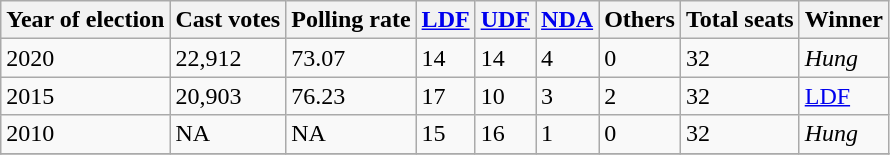<table class="sortable wikitable">
<tr>
<th>Year of election</th>
<th>Cast votes</th>
<th>Polling rate</th>
<th><a href='#'>LDF</a></th>
<th><a href='#'>UDF</a></th>
<th><a href='#'>NDA</a></th>
<th>Others</th>
<th>Total seats</th>
<th>Winner</th>
</tr>
<tr>
<td>2020</td>
<td>22,912</td>
<td>73.07</td>
<td>14</td>
<td>14</td>
<td>4</td>
<td>0</td>
<td>32</td>
<td><em>Hung</em></td>
</tr>
<tr>
<td>2015</td>
<td>20,903</td>
<td>76.23</td>
<td>17</td>
<td>10</td>
<td>3</td>
<td>2</td>
<td>32</td>
<td><a href='#'>LDF</a></td>
</tr>
<tr>
<td>2010</td>
<td>NA</td>
<td>NA</td>
<td>15</td>
<td>16</td>
<td>1</td>
<td>0</td>
<td>32</td>
<td><em>Hung</em></td>
</tr>
<tr>
</tr>
</table>
